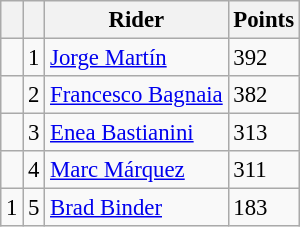<table class="wikitable" style="font-size: 95%;">
<tr>
<th></th>
<th></th>
<th>Rider</th>
<th>Points</th>
</tr>
<tr>
<td></td>
<td align=center>1</td>
<td> <a href='#'>Jorge Martín</a></td>
<td align=left>392</td>
</tr>
<tr>
<td></td>
<td align=center>2</td>
<td> <a href='#'>Francesco Bagnaia</a></td>
<td align=left>382</td>
</tr>
<tr>
<td></td>
<td align=center>3</td>
<td> <a href='#'>Enea Bastianini</a></td>
<td align=left>313</td>
</tr>
<tr>
<td></td>
<td align=center>4</td>
<td> <a href='#'>Marc Márquez</a></td>
<td align=left>311</td>
</tr>
<tr>
<td> 1</td>
<td align=center>5</td>
<td> <a href='#'>Brad Binder</a></td>
<td align=left>183</td>
</tr>
</table>
